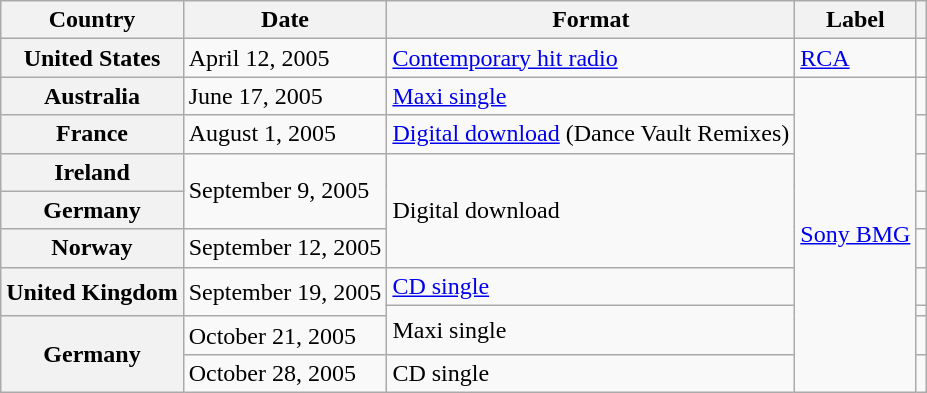<table class="wikitable plainrowheaders">
<tr>
<th scope="col">Country</th>
<th scope="col">Date</th>
<th scope="col">Format</th>
<th scope="col">Label</th>
<th scope="col"></th>
</tr>
<tr>
<th scope="row">United States</th>
<td>April 12, 2005</td>
<td><a href='#'>Contemporary hit radio</a></td>
<td><a href='#'>RCA</a></td>
<td align="center"></td>
</tr>
<tr>
<th scope="row">Australia</th>
<td>June 17, 2005</td>
<td><a href='#'>Maxi single</a></td>
<td rowspan="9"><a href='#'>Sony BMG</a></td>
<td align="center"></td>
</tr>
<tr>
<th scope="row">France</th>
<td>August 1, 2005</td>
<td><a href='#'>Digital download</a> (Dance Vault Remixes)</td>
<td align="center"></td>
</tr>
<tr>
<th scope="row">Ireland</th>
<td rowspan="2">September 9, 2005</td>
<td rowspan="3">Digital download</td>
<td align="center"></td>
</tr>
<tr>
<th scope="row">Germany</th>
<td align="center"></td>
</tr>
<tr>
<th scope="row">Norway</th>
<td>September 12, 2005</td>
<td align="center"></td>
</tr>
<tr>
<th scope="row" rowspan="2">United Kingdom</th>
<td rowspan="2">September 19, 2005</td>
<td><a href='#'>CD single</a></td>
<td align="center"></td>
</tr>
<tr>
<td rowspan="2">Maxi single</td>
<td align="center"></td>
</tr>
<tr>
<th scope="row" rowspan="2">Germany</th>
<td>October 21, 2005</td>
<td align="center"></td>
</tr>
<tr>
<td>October 28, 2005</td>
<td>CD single</td>
<td align="center"></td>
</tr>
</table>
